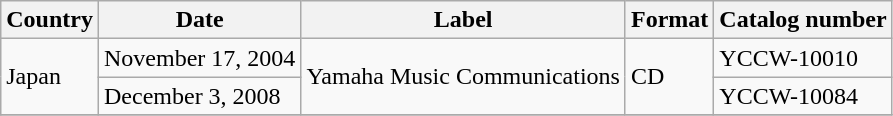<table class="wikitable">
<tr>
<th>Country</th>
<th>Date</th>
<th>Label</th>
<th>Format</th>
<th>Catalog number</th>
</tr>
<tr>
<td rowspan="2">Japan</td>
<td>November 17, 2004</td>
<td rowspan="2">Yamaha Music Communications</td>
<td rowspan="2">CD</td>
<td>YCCW-10010</td>
</tr>
<tr>
<td>December 3, 2008</td>
<td>YCCW-10084</td>
</tr>
<tr>
</tr>
</table>
